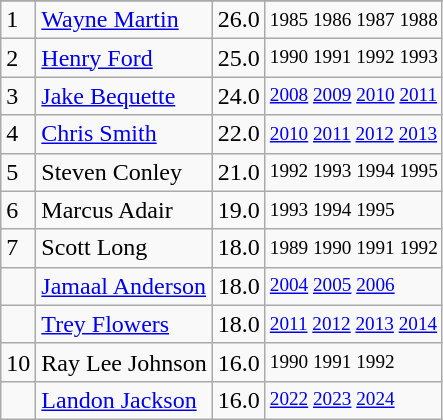<table class="wikitable">
<tr>
</tr>
<tr>
<td>1</td>
<td><a href='#'>Wayne Martin</a></td>
<td>26.0</td>
<td style="font-size:80%;">1985 1986 1987 1988</td>
</tr>
<tr>
<td>2</td>
<td><a href='#'>Henry Ford</a></td>
<td>25.0</td>
<td style="font-size:80%;">1990 1991 1992 1993</td>
</tr>
<tr>
<td>3</td>
<td><a href='#'>Jake Bequette</a></td>
<td>24.0</td>
<td style="font-size:80%;"><a href='#'>2008</a> <a href='#'>2009</a> <a href='#'>2010</a> <a href='#'>2011</a></td>
</tr>
<tr>
<td>4</td>
<td><a href='#'>Chris Smith</a></td>
<td>22.0</td>
<td style="font-size:80%;"><a href='#'>2010</a> <a href='#'>2011</a> <a href='#'>2012</a> <a href='#'>2013</a></td>
</tr>
<tr>
<td>5</td>
<td>Steven Conley</td>
<td>21.0</td>
<td style="font-size:80%;">1992 1993 1994 1995</td>
</tr>
<tr>
<td>6</td>
<td>Marcus Adair</td>
<td>19.0</td>
<td style="font-size:80%;">1993 1994 1995</td>
</tr>
<tr>
<td>7</td>
<td>Scott Long</td>
<td>18.0</td>
<td style="font-size:80%;">1989 1990 1991 1992</td>
</tr>
<tr>
<td></td>
<td><a href='#'>Jamaal Anderson</a></td>
<td>18.0</td>
<td style="font-size:80%;"><a href='#'>2004</a> <a href='#'>2005</a> <a href='#'>2006</a></td>
</tr>
<tr>
<td></td>
<td><a href='#'>Trey Flowers</a></td>
<td>18.0</td>
<td style="font-size:80%;"><a href='#'>2011</a> <a href='#'>2012</a> <a href='#'>2013</a> <a href='#'>2014</a></td>
</tr>
<tr>
<td>10</td>
<td>Ray Lee Johnson</td>
<td>16.0</td>
<td style="font-size:80%;">1990 1991 1992</td>
</tr>
<tr>
<td></td>
<td><a href='#'>Landon Jackson</a></td>
<td>16.0</td>
<td style="font-size:80%;"><a href='#'>2022</a> <a href='#'>2023</a> <a href='#'>2024</a></td>
</tr>
</table>
